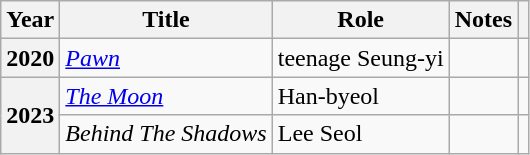<table class="wikitable sortable plainrowheaders">
<tr>
<th scope="col">Year</th>
<th scope="col">Title</th>
<th scope="col">Role</th>
<th scope="col">Notes</th>
<th scope="col" class="unsortable"></th>
</tr>
<tr>
<th scope="row">2020</th>
<td><em><a href='#'>Pawn</a></em></td>
<td>teenage Seung-yi</td>
<td></td>
<td></td>
</tr>
<tr>
<th scope="row" rowspan=2>2023</th>
<td><em><a href='#'>The Moon</a></em></td>
<td>Han-byeol</td>
<td></td>
<td></td>
</tr>
<tr>
<td><em>Behind The Shadows</em></td>
<td>Lee Seol</td>
<td></td>
<td></td>
</tr>
</table>
